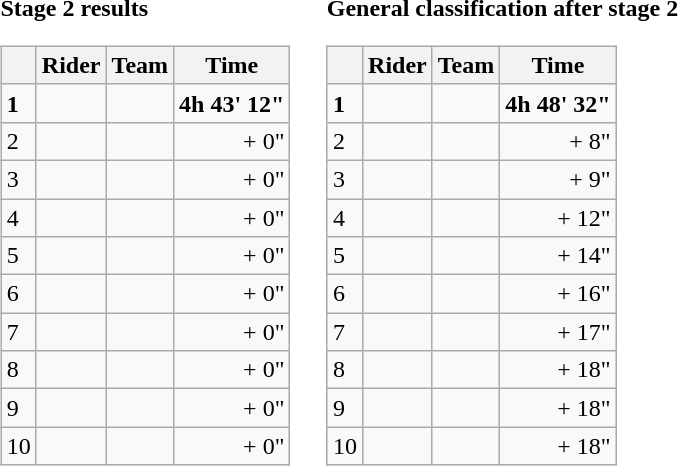<table>
<tr>
<td><strong>Stage 2 results</strong><br><table class="wikitable">
<tr>
<th></th>
<th>Rider</th>
<th>Team</th>
<th>Time</th>
</tr>
<tr>
<td><strong>1</strong></td>
<td><strong></strong></td>
<td><strong></strong></td>
<td align="right"><strong>4h 43' 12"</strong></td>
</tr>
<tr>
<td>2</td>
<td></td>
<td></td>
<td align="right">+ 0"</td>
</tr>
<tr>
<td>3</td>
<td></td>
<td></td>
<td align="right">+ 0"</td>
</tr>
<tr>
<td>4</td>
<td></td>
<td></td>
<td align="right">+ 0"</td>
</tr>
<tr>
<td>5</td>
<td></td>
<td></td>
<td align="right">+ 0"</td>
</tr>
<tr>
<td>6</td>
<td></td>
<td></td>
<td align="right">+ 0"</td>
</tr>
<tr>
<td>7</td>
<td></td>
<td></td>
<td align="right">+ 0"</td>
</tr>
<tr>
<td>8</td>
<td></td>
<td></td>
<td align="right">+ 0"</td>
</tr>
<tr>
<td>9</td>
<td></td>
<td></td>
<td align="right">+ 0"</td>
</tr>
<tr>
<td>10</td>
<td></td>
<td></td>
<td align="right">+ 0"</td>
</tr>
</table>
</td>
<td></td>
<td><strong>General classification after stage 2</strong><br><table class="wikitable">
<tr>
<th></th>
<th>Rider</th>
<th>Team</th>
<th>Time</th>
</tr>
<tr>
<td><strong>1</strong></td>
<td><strong></strong></td>
<td><strong></strong></td>
<td align="right"><strong>4h 48' 32"</strong></td>
</tr>
<tr>
<td>2</td>
<td></td>
<td></td>
<td align="right">+ 8"</td>
</tr>
<tr>
<td>3</td>
<td> </td>
<td></td>
<td align="right">+ 9"</td>
</tr>
<tr>
<td>4</td>
<td></td>
<td></td>
<td align="right">+ 12"</td>
</tr>
<tr>
<td>5</td>
<td></td>
<td></td>
<td align="right">+ 14"</td>
</tr>
<tr>
<td>6</td>
<td></td>
<td></td>
<td align="right">+ 16"</td>
</tr>
<tr>
<td>7</td>
<td></td>
<td></td>
<td align="right">+ 17"</td>
</tr>
<tr>
<td>8</td>
<td></td>
<td></td>
<td align="right">+ 18"</td>
</tr>
<tr>
<td>9</td>
<td></td>
<td></td>
<td align="right">+ 18"</td>
</tr>
<tr>
<td>10</td>
<td></td>
<td></td>
<td align="right">+ 18"</td>
</tr>
</table>
</td>
</tr>
</table>
